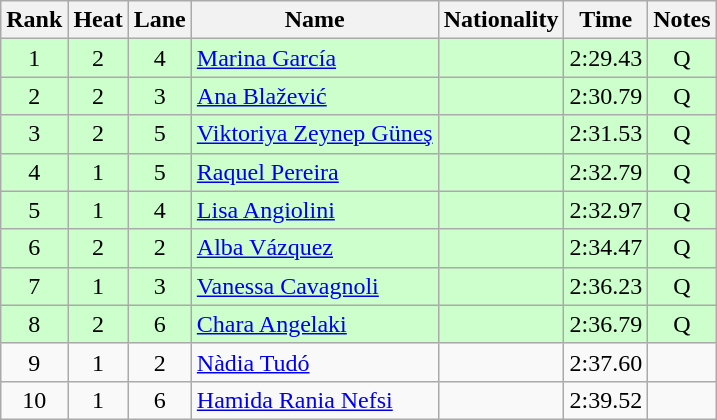<table class="wikitable sortable" style="text-align:center">
<tr>
<th>Rank</th>
<th>Heat</th>
<th>Lane</th>
<th>Name</th>
<th>Nationality</th>
<th>Time</th>
<th>Notes</th>
</tr>
<tr bgcolor=ccffcc>
<td>1</td>
<td>2</td>
<td>4</td>
<td align=left><a href='#'>Marina García</a></td>
<td align=left></td>
<td>2:29.43</td>
<td>Q</td>
</tr>
<tr bgcolor=ccffcc>
<td>2</td>
<td>2</td>
<td>3</td>
<td align=left><a href='#'>Ana Blažević</a></td>
<td align=left></td>
<td>2:30.79</td>
<td>Q</td>
</tr>
<tr bgcolor=ccffcc>
<td>3</td>
<td>2</td>
<td>5</td>
<td align=left><a href='#'>Viktoriya Zeynep Güneş</a></td>
<td align=left></td>
<td>2:31.53</td>
<td>Q</td>
</tr>
<tr bgcolor=ccffcc>
<td>4</td>
<td>1</td>
<td>5</td>
<td align=left><a href='#'>Raquel Pereira</a></td>
<td align=left></td>
<td>2:32.79</td>
<td>Q</td>
</tr>
<tr bgcolor=ccffcc>
<td>5</td>
<td>1</td>
<td>4</td>
<td align=left><a href='#'>Lisa Angiolini</a></td>
<td align=left></td>
<td>2:32.97</td>
<td>Q</td>
</tr>
<tr bgcolor=ccffcc>
<td>6</td>
<td>2</td>
<td>2</td>
<td align=left><a href='#'>Alba Vázquez</a></td>
<td align=left></td>
<td>2:34.47</td>
<td>Q</td>
</tr>
<tr bgcolor=ccffcc>
<td>7</td>
<td>1</td>
<td>3</td>
<td align=left><a href='#'>Vanessa Cavagnoli</a></td>
<td align=left></td>
<td>2:36.23</td>
<td>Q</td>
</tr>
<tr bgcolor=ccffcc>
<td>8</td>
<td>2</td>
<td>6</td>
<td align=left><a href='#'>Chara Angelaki</a></td>
<td align=left></td>
<td>2:36.79</td>
<td>Q</td>
</tr>
<tr>
<td>9</td>
<td>1</td>
<td>2</td>
<td align=left><a href='#'>Nàdia Tudó</a></td>
<td align=left></td>
<td>2:37.60</td>
<td></td>
</tr>
<tr>
<td>10</td>
<td>1</td>
<td>6</td>
<td align=left><a href='#'>Hamida Rania Nefsi</a></td>
<td align=left></td>
<td>2:39.52</td>
<td></td>
</tr>
</table>
